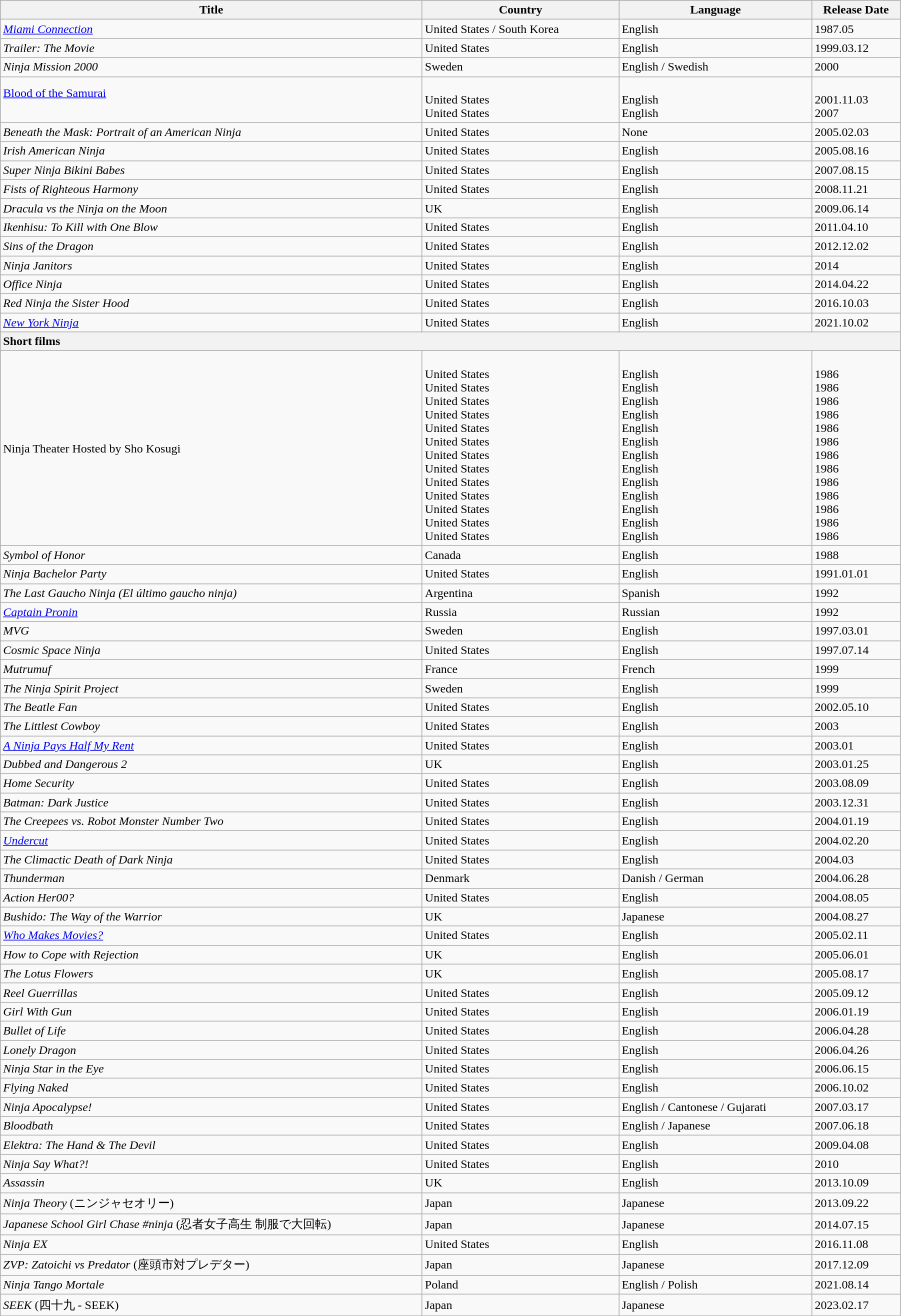<table class="wikitable">
<tr>
<th width="555">Title</th>
<th width="255">Country</th>
<th width="250">Language</th>
<th width="110">Release Date</th>
</tr>
<tr>
<td><em><a href='#'>Miami Connection</a></em></td>
<td>United States / South Korea</td>
<td>English</td>
<td>1987.05</td>
</tr>
<tr>
<td><em>Trailer: The Movie</em></td>
<td>United States</td>
<td>English</td>
<td>1999.03.12</td>
</tr>
<tr>
<td><em>Ninja Mission 2000</em></td>
<td>Sweden</td>
<td>English / Swedish</td>
<td>2000</td>
</tr>
<tr>
<td><a href='#'>Blood of the Samurai</a><br><br></td>
<td><br>United States<br>United States</td>
<td><br>English<br>English</td>
<td><br>2001.11.03<br>2007</td>
</tr>
<tr>
<td><em>Beneath the Mask: Portrait of an American Ninja</em></td>
<td>United States</td>
<td>None</td>
<td>2005.02.03</td>
</tr>
<tr>
<td><em>Irish American Ninja</em></td>
<td>United States</td>
<td>English</td>
<td>2005.08.16</td>
</tr>
<tr>
<td><em>Super Ninja Bikini Babes</em> </td>
<td>United States</td>
<td>English</td>
<td>2007.08.15</td>
</tr>
<tr>
<td><em>Fists of Righteous Harmony</em></td>
<td>United States</td>
<td>English</td>
<td>2008.11.21</td>
</tr>
<tr>
<td><em>Dracula vs the Ninja on the Moon</em></td>
<td>UK</td>
<td>English</td>
<td>2009.06.14</td>
</tr>
<tr>
<td><em>Ikenhisu: To Kill with One Blow</em></td>
<td>United States</td>
<td>English</td>
<td>2011.04.10</td>
</tr>
<tr>
<td><em>Sins of the Dragon</em></td>
<td>United States</td>
<td>English</td>
<td>2012.12.02</td>
</tr>
<tr>
<td><em>Ninja Janitors</em></td>
<td>United States</td>
<td>English</td>
<td>2014</td>
</tr>
<tr>
<td><em>Office Ninja</em></td>
<td>United States</td>
<td>English</td>
<td>2014.04.22</td>
</tr>
<tr>
<td><em>Red Ninja the Sister Hood</em></td>
<td>United States</td>
<td>English</td>
<td>2016.10.03</td>
</tr>
<tr>
<td><em><a href='#'>New York Ninja</a></em> </td>
<td>United States</td>
<td>English</td>
<td>2021.10.02</td>
</tr>
<tr>
<th colspan="4" style="text-align:left;"><strong>Short films</strong></th>
</tr>
<tr>
<td>Ninja Theater Hosted by Sho Kosugi <br></td>
<td><br>United States<br>United States<br>United States<br>United States<br>United States<br>United States<br>United States<br>United States<br>United States<br>United States<br>United States<br>United States<br>United States</td>
<td><br>English<br>English<br>English<br>English<br>English<br>English<br>English<br>English<br>English<br>English<br>English<br>English<br>English</td>
<td><br>1986<br>1986<br>1986<br>1986<br>1986<br>1986<br>1986<br>1986<br>1986<br>1986<br>1986<br>1986<br>1986</td>
</tr>
<tr>
<td><em>Symbol of Honor</em></td>
<td>Canada</td>
<td>English</td>
<td>1988</td>
</tr>
<tr>
<td><em>Ninja Bachelor Party</em></td>
<td>United States</td>
<td>English</td>
<td>1991.01.01</td>
</tr>
<tr>
<td><em>The Last Gaucho Ninja (El último gaucho ninja)</em></td>
<td>Argentina</td>
<td>Spanish</td>
<td>1992</td>
</tr>
<tr>
<td><em><a href='#'>Captain Pronin</a></em></td>
<td>Russia</td>
<td>Russian</td>
<td>1992</td>
</tr>
<tr>
<td><em>MVG</em></td>
<td>Sweden</td>
<td>English</td>
<td>1997.03.01</td>
</tr>
<tr>
<td><em>Cosmic Space Ninja</em></td>
<td>United States</td>
<td>English</td>
<td>1997.07.14</td>
</tr>
<tr>
<td><em>Mutrumuf</em></td>
<td>France</td>
<td>French</td>
<td>1999</td>
</tr>
<tr>
<td><em>The Ninja Spirit Project</em></td>
<td>Sweden</td>
<td>English</td>
<td>1999</td>
</tr>
<tr>
<td><em>The Beatle Fan</em></td>
<td>United States</td>
<td>English</td>
<td>2002.05.10</td>
</tr>
<tr>
<td><em>The Littlest Cowboy</em></td>
<td>United States</td>
<td>English</td>
<td>2003</td>
</tr>
<tr>
<td><em><a href='#'>A Ninja Pays Half My Rent</a></em></td>
<td>United States</td>
<td>English</td>
<td>2003.01</td>
</tr>
<tr>
<td><em>Dubbed and Dangerous 2</em></td>
<td>UK</td>
<td>English</td>
<td>2003.01.25</td>
</tr>
<tr>
<td><em>Home Security</em></td>
<td>United States</td>
<td>English</td>
<td>2003.08.09</td>
</tr>
<tr>
<td><em>Batman: Dark Justice</em> </td>
<td>United States</td>
<td>English</td>
<td>2003.12.31</td>
</tr>
<tr>
<td><em>The Creepees vs. Robot Monster Number Two</em></td>
<td>United States</td>
<td>English</td>
<td>2004.01.19</td>
</tr>
<tr>
<td><em><a href='#'>Undercut</a></em></td>
<td>United States</td>
<td>English</td>
<td>2004.02.20</td>
</tr>
<tr>
<td><em>The Climactic Death of Dark Ninja</em></td>
<td>United States</td>
<td>English</td>
<td>2004.03</td>
</tr>
<tr>
<td><em>Thunderman</em></td>
<td>Denmark</td>
<td>Danish / German</td>
<td>2004.06.28</td>
</tr>
<tr>
<td><em>Action Her00?</em></td>
<td>United States</td>
<td>English</td>
<td>2004.08.05</td>
</tr>
<tr>
<td><em>Bushido: The Way of the Warrior</em></td>
<td>UK</td>
<td>Japanese</td>
<td>2004.08.27</td>
</tr>
<tr>
<td><em><a href='#'>Who Makes Movies?</a></em></td>
<td>United States</td>
<td>English</td>
<td>2005.02.11</td>
</tr>
<tr>
<td><em>How to Cope with Rejection</em> </td>
<td>UK</td>
<td>English</td>
<td>2005.06.01</td>
</tr>
<tr>
<td><em>The Lotus Flowers </em></td>
<td>UK</td>
<td>English</td>
<td>2005.08.17</td>
</tr>
<tr>
<td><em>Reel Guerrillas</em></td>
<td>United States</td>
<td>English</td>
<td>2005.09.12</td>
</tr>
<tr>
<td><em>Girl With Gun</em></td>
<td>United States</td>
<td>English</td>
<td>2006.01.19</td>
</tr>
<tr>
<td><em>Bullet of Life</em></td>
<td>United States</td>
<td>English</td>
<td>2006.04.28</td>
</tr>
<tr>
<td><em>Lonely Dragon</em></td>
<td>United States</td>
<td>English</td>
<td>2006.04.26</td>
</tr>
<tr>
<td><em>Ninja Star in the Eye</em></td>
<td>United States</td>
<td>English</td>
<td>2006.06.15</td>
</tr>
<tr>
<td><em>Flying Naked</em></td>
<td>United States</td>
<td>English</td>
<td>2006.10.02</td>
</tr>
<tr>
<td><em>Ninja Apocalypse!</em></td>
<td>United States</td>
<td>English / Cantonese / Gujarati</td>
<td>2007.03.17</td>
</tr>
<tr>
<td><em>Bloodbath</em></td>
<td>United States</td>
<td>English / Japanese</td>
<td>2007.06.18</td>
</tr>
<tr>
<td><em>Elektra: The Hand & The Devil</em> </td>
<td>United States</td>
<td>English</td>
<td>2009.04.08</td>
</tr>
<tr>
<td><em>Ninja Say What?!</em></td>
<td>United States</td>
<td>English</td>
<td>2010</td>
</tr>
<tr>
<td><em>Assassin</em></td>
<td>UK</td>
<td>English</td>
<td>2013.10.09</td>
</tr>
<tr>
<td><em>Ninja Theory</em> (ニンジャセオリー) </td>
<td>Japan</td>
<td>Japanese</td>
<td>2013.09.22</td>
</tr>
<tr>
<td><em>Japanese School Girl Chase #ninja</em> (忍者女子高生 制服で大回転) </td>
<td>Japan</td>
<td>Japanese</td>
<td>2014.07.15</td>
</tr>
<tr>
<td><em>Ninja EX</em> </td>
<td>United States</td>
<td>English</td>
<td>2016.11.08</td>
</tr>
<tr>
<td><em>ZVP: Zatoichi vs Predator</em> (座頭市対プレデター) </td>
<td>Japan</td>
<td>Japanese</td>
<td>2017.12.09</td>
</tr>
<tr>
<td><em>Ninja Tango Mortale</em></td>
<td>Poland</td>
<td>English / Polish</td>
<td>2021.08.14</td>
</tr>
<tr>
<td><em>SEEK</em> (四十九 - SEEK) </td>
<td>Japan</td>
<td>Japanese</td>
<td>2023.02.17</td>
</tr>
</table>
